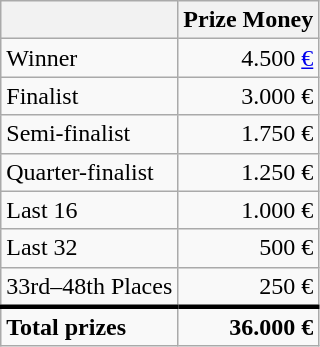<table class="wikitable sortable">
<tr>
<th></th>
<th>Prize Money</th>
</tr>
<tr>
<td>Winner</td>
<td style="text-align:right">4.500 <a href='#'>€</a></td>
</tr>
<tr>
<td>Finalist</td>
<td style="text-align:right">3.000 €</td>
</tr>
<tr>
<td>Semi-finalist</td>
<td style="text-align:right">1.750 €</td>
</tr>
<tr>
<td>Quarter-finalist</td>
<td style="text-align:right">1.250 €</td>
</tr>
<tr>
<td>Last 16</td>
<td style="text-align:right">1.000 €</td>
</tr>
<tr>
<td>Last 32</td>
<td style="text-align:right">500 €</td>
</tr>
<tr>
<td>33rd–48th Places</td>
<td style="text-align:right">250 €</td>
</tr>
<tr>
<td style="border-top:medium solid"><strong>Total prizes</strong></td>
<td style="border-top:medium solid; text-align:right"><strong>36.000 €</strong></td>
</tr>
</table>
